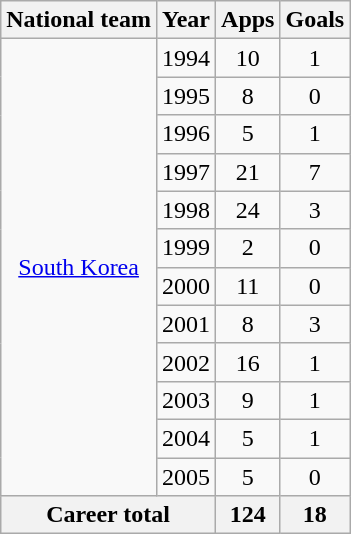<table class="wikitable" style="text-align:center">
<tr>
<th>National team</th>
<th>Year</th>
<th>Apps</th>
<th>Goals</th>
</tr>
<tr>
<td rowspan="12"><a href='#'>South Korea</a></td>
<td>1994</td>
<td>10</td>
<td>1</td>
</tr>
<tr>
<td>1995</td>
<td>8</td>
<td>0</td>
</tr>
<tr>
<td>1996</td>
<td>5</td>
<td>1</td>
</tr>
<tr>
<td>1997</td>
<td>21</td>
<td>7</td>
</tr>
<tr>
<td>1998</td>
<td>24</td>
<td>3</td>
</tr>
<tr>
<td>1999</td>
<td>2</td>
<td>0</td>
</tr>
<tr>
<td>2000</td>
<td>11</td>
<td>0</td>
</tr>
<tr>
<td>2001</td>
<td>8</td>
<td>3</td>
</tr>
<tr>
<td>2002</td>
<td>16</td>
<td>1</td>
</tr>
<tr>
<td>2003</td>
<td>9</td>
<td>1</td>
</tr>
<tr>
<td>2004</td>
<td>5</td>
<td>1</td>
</tr>
<tr>
<td>2005</td>
<td>5</td>
<td>0</td>
</tr>
<tr>
<th colspan="2">Career total</th>
<th>124</th>
<th>18</th>
</tr>
</table>
